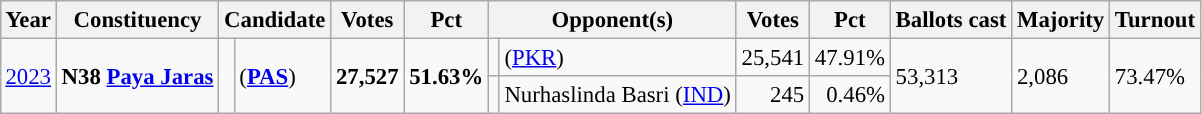<table class="wikitable" style="margin:0.5em ; font-size:95%">
<tr>
<th>Year</th>
<th>Constituency</th>
<th colspan="2">Candidate</th>
<th>Votes</th>
<th>Pct</th>
<th colspan="2">Opponent(s)</th>
<th>Votes</th>
<th>Pct</th>
<th>Ballots cast</th>
<th>Majority</th>
<th>Turnout</th>
</tr>
<tr>
<td rowspan=2><a href='#'>2023</a></td>
<td rowspan=2><strong>N38 <a href='#'>Paya Jaras</a></strong></td>
<td rowspan=2></td>
<td rowspan=2> (<a href='#'><strong>PAS</strong></a>)</td>
<td rowspan=2 align=right><strong>27,527</strong></td>
<td rowspan=2><strong>51.63%</strong></td>
<td></td>
<td> (<a href='#'>PKR</a>)</td>
<td align=right>25,541</td>
<td>47.91%</td>
<td rowspan=2>53,313</td>
<td rowspan=2>2,086</td>
<td rowspan=2>73.47%</td>
</tr>
<tr>
<td></td>
<td>Nurhaslinda Basri (<a href='#'>IND</a>)</td>
<td align=right>245</td>
<td align=right>0.46%</td>
</tr>
</table>
